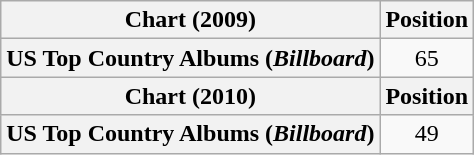<table class="wikitable plainrowheaders" style="text-align:center">
<tr>
<th scope="col">Chart (2009)</th>
<th scope="col">Position</th>
</tr>
<tr>
<th scope="row">US Top Country Albums (<em>Billboard</em>)</th>
<td>65</td>
</tr>
<tr>
<th scope="col">Chart (2010)</th>
<th scope="col">Position</th>
</tr>
<tr>
<th scope="row">US Top Country Albums (<em>Billboard</em>)</th>
<td>49</td>
</tr>
</table>
